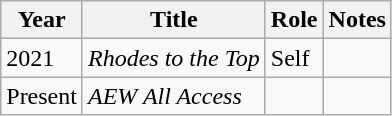<table class="wikitable sortable">
<tr>
<th>Year</th>
<th>Title</th>
<th>Role</th>
<th class="unsortable">Notes</th>
</tr>
<tr>
<td>2021</td>
<td><em>Rhodes to the Top</em></td>
<td>Self</td>
<td></td>
</tr>
<tr>
<td>Present</td>
<td><em>AEW All Access</em></td>
<td></td>
<td></td>
</tr>
</table>
